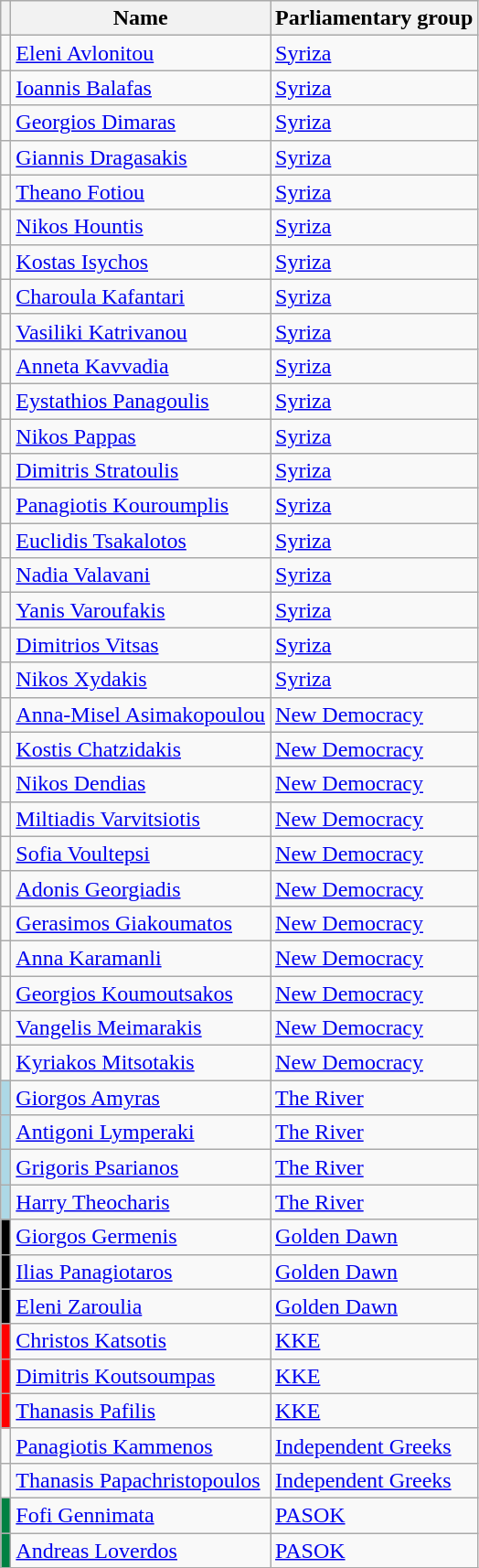<table class="wikitable sortable collapsible collapsed" border="1">
<tr>
<th></th>
<th>Name</th>
<th>Parliamentary group</th>
</tr>
<tr>
<td bgcolor=></td>
<td data-sort-value="Avlonitou, Eleni"><a href='#'>Eleni Avlonitou</a></td>
<td><a href='#'>Syriza</a></td>
</tr>
<tr>
<td bgcolor=></td>
<td data-sort-value="Balafas, Ioannnis"><a href='#'>Ioannis Balafas</a></td>
<td><a href='#'>Syriza</a></td>
</tr>
<tr>
<td bgcolor=></td>
<td data-sort-value="Dimaras, Georgios"><a href='#'>Georgios Dimaras</a></td>
<td><a href='#'>Syriza</a></td>
</tr>
<tr>
<td bgcolor=></td>
<td data-sort-value="Dragasakis, Giannis"><a href='#'>Giannis Dragasakis</a></td>
<td><a href='#'>Syriza</a></td>
</tr>
<tr>
<td bgcolor=></td>
<td data-sort-value="Fotiou, Theano"><a href='#'>Theano Fotiou</a></td>
<td><a href='#'>Syriza</a></td>
</tr>
<tr>
<td bgcolor=></td>
<td data-sort-value="Hountis, Nikos"><a href='#'>Nikos Hountis</a></td>
<td><a href='#'>Syriza</a></td>
</tr>
<tr>
<td bgcolor=></td>
<td data-sort-value="Isychos, Kostas"><a href='#'>Kostas Isychos</a></td>
<td><a href='#'>Syriza</a></td>
</tr>
<tr>
<td bgcolor=></td>
<td data-sort-value="Kafantari, Haroula"><a href='#'>Charoula Kafantari</a></td>
<td><a href='#'>Syriza</a></td>
</tr>
<tr>
<td bgcolor=></td>
<td data-sort-value="Katrivanou, Vassiliki"><a href='#'>Vasiliki Katrivanou</a></td>
<td><a href='#'>Syriza</a></td>
</tr>
<tr>
<td bgcolor=></td>
<td data-sort-value="Kavvadia, Annetta"><a href='#'>Anneta Kavvadia</a></td>
<td><a href='#'>Syriza</a></td>
</tr>
<tr>
<td bgcolor=></td>
<td data-sort-value="Panagoulis, Eustathios"><a href='#'>Eystathios Panagoulis</a></td>
<td><a href='#'>Syriza</a></td>
</tr>
<tr>
<td bgcolor=></td>
<td data-sort-value="Pappas, Nikos"><a href='#'>Nikos Pappas</a></td>
<td><a href='#'>Syriza</a></td>
</tr>
<tr>
<td bgcolor=></td>
<td data-sort-value="Stratoulis, Dimitris"><a href='#'>Dimitris Stratoulis</a></td>
<td><a href='#'>Syriza</a></td>
</tr>
<tr>
<td bgcolor=></td>
<td data-sort-value="Kouroumplis, Panagiotis"><a href='#'>Panagiotis Kouroumplis</a></td>
<td><a href='#'>Syriza</a></td>
</tr>
<tr>
<td bgcolor=></td>
<td data-sort-value="Tsakalotos, Euclidis"><a href='#'>Euclidis Tsakalotos</a></td>
<td><a href='#'>Syriza</a></td>
</tr>
<tr>
<td bgcolor=></td>
<td data-sort-value="Valavani, Nantia"><a href='#'>Nadia Valavani</a></td>
<td><a href='#'>Syriza</a></td>
</tr>
<tr>
<td bgcolor=></td>
<td data-sort-value="Varoudakis, Yanis"><a href='#'>Yanis Varoufakis</a></td>
<td><a href='#'>Syriza</a></td>
</tr>
<tr>
<td bgcolor=></td>
<td data-sort-value="Vitsas, Dimitrios"><a href='#'>Dimitrios Vitsas</a></td>
<td><a href='#'>Syriza</a></td>
</tr>
<tr>
<td bgcolor=></td>
<td data-sort-value="Xydakis, Nikos"><a href='#'>Nikos Xydakis</a></td>
<td><a href='#'>Syriza</a></td>
</tr>
<tr>
<td bgcolor=></td>
<td data-sort-value="Asimakopoulou, Anna-Misel"><a href='#'>Anna-Misel Asimakopoulou</a></td>
<td><a href='#'>New Democracy</a></td>
</tr>
<tr>
<td bgcolor=></td>
<td data-sort-value="Chatzidakis, Kostis"><a href='#'>Kostis Chatzidakis</a></td>
<td><a href='#'>New Democracy</a></td>
</tr>
<tr>
<td bgcolor=></td>
<td data-sort-value="Dendias, Nikos"><a href='#'>Nikos Dendias</a></td>
<td><a href='#'>New Democracy</a></td>
</tr>
<tr>
<td bgcolor=></td>
<td data-sort-value="Varvitsiotis, Miltiadis"><a href='#'>Miltiadis Varvitsiotis</a></td>
<td><a href='#'>New Democracy</a></td>
</tr>
<tr>
<td bgcolor=></td>
<td data-sort-value="Voultepsi, Sofia"><a href='#'>Sofia Voultepsi</a></td>
<td><a href='#'>New Democracy</a></td>
</tr>
<tr>
<td bgcolor=></td>
<td data-sort-value="Georgiadis, Adonis"><a href='#'>Adonis Georgiadis</a></td>
<td><a href='#'>New Democracy</a></td>
</tr>
<tr>
<td bgcolor=></td>
<td data-sort-value="Giakoumatos, Gerasimos"><a href='#'>Gerasimos Giakoumatos</a></td>
<td><a href='#'>New Democracy</a></td>
</tr>
<tr>
<td bgcolor=></td>
<td data-sort-value="Karamanli, Anna"><a href='#'>Anna Karamanli</a></td>
<td><a href='#'>New Democracy</a></td>
</tr>
<tr>
<td bgcolor=></td>
<td data-sort-value="Koumoutsakos, Georgios"><a href='#'>Georgios Koumoutsakos</a></td>
<td><a href='#'>New Democracy</a></td>
</tr>
<tr>
<td bgcolor=></td>
<td data-sort-value="Meimarakis, Vangelis"><a href='#'>Vangelis Meimarakis</a></td>
<td><a href='#'>New Democracy</a></td>
</tr>
<tr>
<td bgcolor=></td>
<td data-sort-value="Mitsotakis, Kyriakos"><a href='#'>Kyriakos Mitsotakis</a></td>
<td><a href='#'>New Democracy</a></td>
</tr>
<tr>
<td bgcolor="lightblue"></td>
<td data-sort-value="Amyras, Giorgos"><a href='#'>Giorgos Amyras</a></td>
<td><a href='#'>The River</a></td>
</tr>
<tr>
<td bgcolor="lightblue"></td>
<td data-sort-value="Lymperaki, Antigoni"><a href='#'>Antigoni Lymperaki</a></td>
<td><a href='#'>The River</a></td>
</tr>
<tr>
<td bgcolor="lightblue"></td>
<td data-sort-value="Psarianos, Grigoris"><a href='#'>Grigoris Psarianos</a></td>
<td><a href='#'>The River</a></td>
</tr>
<tr>
<td bgcolor="lightblue"></td>
<td data-sort-value="Theoharis, Haris"><a href='#'>Harry Theocharis</a></td>
<td><a href='#'>The River</a></td>
</tr>
<tr>
<td bgcolor="black"></td>
<td data-sort-value="Germenis, Giorgos"><a href='#'>Giorgos Germenis</a></td>
<td><a href='#'>Golden Dawn</a></td>
</tr>
<tr>
<td bgcolor="black"></td>
<td data-sort-value="Panagiotaros, Ilias"><a href='#'>Ilias Panagiotaros</a></td>
<td><a href='#'>Golden Dawn</a></td>
</tr>
<tr>
<td bgcolor="black"></td>
<td data-sort-value="Zarouli, Eleni"><a href='#'>Eleni Zaroulia</a></td>
<td><a href='#'>Golden Dawn</a></td>
</tr>
<tr>
<td bgcolor="red"></td>
<td data-sort-value="Katsotis, Christos"><a href='#'>Christos Katsotis</a></td>
<td><a href='#'>KKE</a></td>
</tr>
<tr>
<td bgcolor="red"></td>
<td data-sort-value="Koutsoumpas, Dimitris"><a href='#'>Dimitris Koutsoumpas</a></td>
<td><a href='#'>KKE</a></td>
</tr>
<tr>
<td bgcolor="red"></td>
<td data-sort-value="Pafilis, Thanasis"><a href='#'>Thanasis Pafilis</a></td>
<td><a href='#'>KKE</a></td>
</tr>
<tr>
<td bgcolor=></td>
<td data-sort-value="Kammenos, Panagiotis"><a href='#'>Panagiotis Kammenos</a></td>
<td><a href='#'>Independent Greeks</a></td>
</tr>
<tr>
<td bgcolor=></td>
<td data-sort-value="Papachristopoulos, Thanasis"><a href='#'>Thanasis Papachristopoulos</a></td>
<td><a href='#'>Independent Greeks</a></td>
</tr>
<tr>
<td bgcolor=#008142></td>
<td data-sort-value="Gennimata, Fofi"><a href='#'>Fofi Gennimata</a></td>
<td><a href='#'>PASOK</a></td>
</tr>
<tr>
<td bgcolor=#008142></td>
<td data-sort-value="Loverdos, Andreas"><a href='#'>Andreas Loverdos</a></td>
<td><a href='#'>PASOK</a></td>
</tr>
</table>
